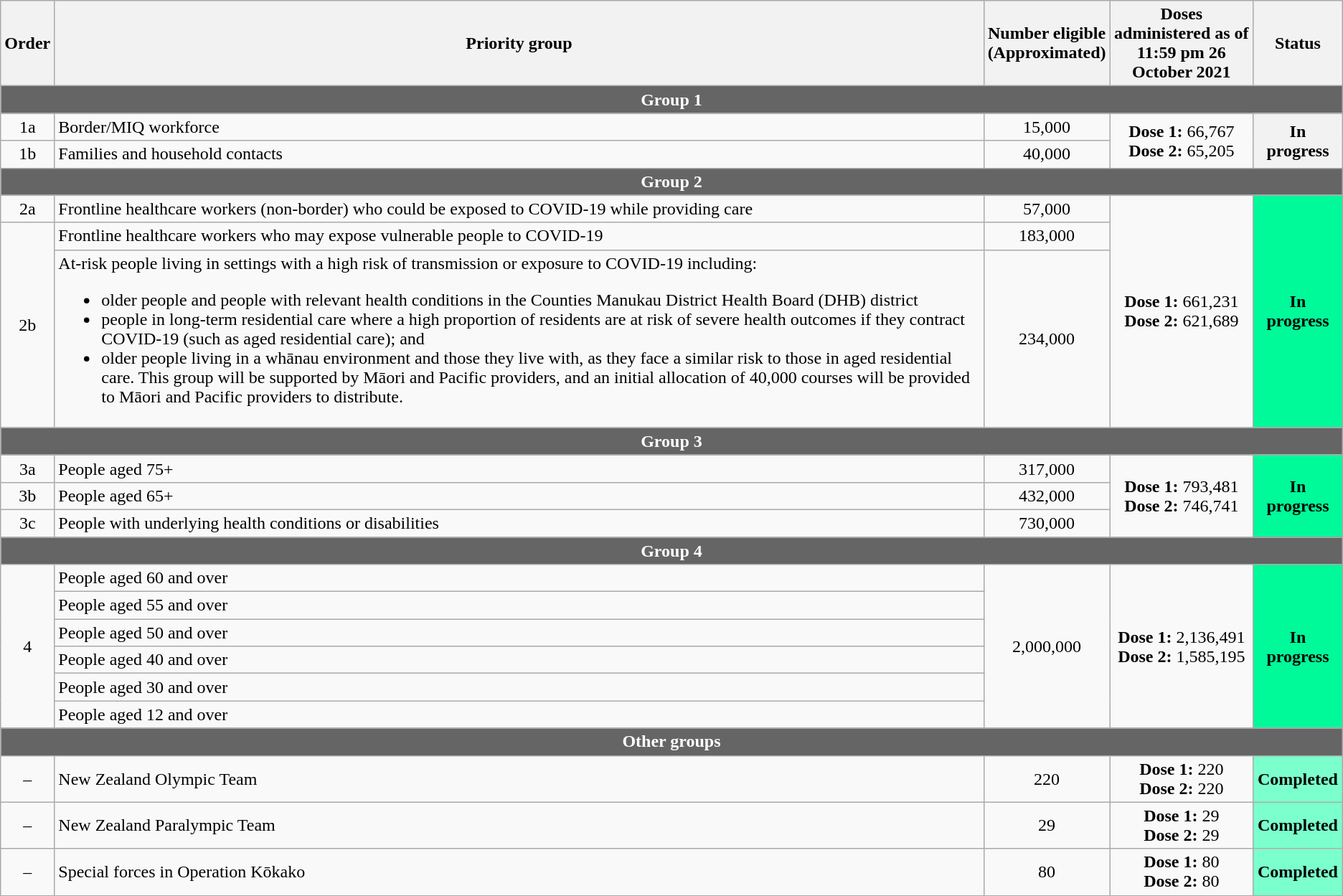<table class="wikitable" style="text-align:center">
<tr>
<th>Order</th>
<th>Priority group</th>
<th>Number eligible <br>(Approximated)</th>
<th>Doses administered as of <br>11:59 pm 26 October 2021</th>
<th>Status</th>
</tr>
<tr>
<td colspan="5" style="text-align:center; font-weight:bold; background-color:#656565; color:#ffffff;">Group 1</td>
</tr>
<tr style="vertical-align:middle;">
<td>1a</td>
<td style="text-align:left;">Border/MIQ workforce</td>
<td>15,000</td>
<td rowspan="2"><strong>Dose 1:</strong> 66,767<br><strong>Dose 2:</strong> 65,205</td>
<th rowspan="2">In progress</th>
</tr>
<tr>
<td style="vertical-align:middle;">1b</td>
<td style="text-align:left;">Families and household contacts</td>
<td>40,000</td>
</tr>
<tr>
<td colspan="5" style="text-align:center; vertical-align:middle; font-weight:bold; background-color:#656565; color:#ffffff;">Group 2</td>
</tr>
<tr style="vertical-align:middle;">
<td>2a</td>
<td style="text-align:left;">Frontline healthcare workers (non-border) who could be exposed to COVID-19 while providing care</td>
<td>57,000</td>
<td rowspan="3"><strong>Dose 1:</strong> 661,231<br><strong>Dose 2:</strong> 621,689</td>
<td rowspan="3" style="text-align:center; font-weight:bold; background-color:#00fa9a;">In progress</td>
</tr>
<tr>
<td rowspan="2" style="vertical-align:middle;">2b</td>
<td style="text-align:left;">Frontline healthcare workers who may expose vulnerable people to COVID-19</td>
<td>183,000</td>
</tr>
<tr>
<td style="text-align:left;">At-risk people living in settings with a high risk of transmission or exposure to COVID-19 including:<br><ul><li>older people and people with relevant health conditions in the Counties Manukau District Health Board (DHB) district</li><li>people in long-term residential care where a high proportion of residents are at risk of severe health outcomes if they contract COVID-19 (such as aged residential care); and</li><li>older people living in a whānau environment and those they live with, as they face a similar risk to those in aged residential care. This group will be supported by Māori and Pacific providers, and an initial allocation of 40,000 courses will be provided to Māori and Pacific providers to distribute.</li></ul></td>
<td>234,000</td>
</tr>
<tr>
</tr>
<tr style="font-weight:bold;">
<td colspan="5" style="text-align:center; vertical-align:middle; font-weight:bold; background-color:#656565; color:#ffffff;">Group 3</td>
</tr>
<tr style="vertical-align:middle;">
<td>3a</td>
<td style="text-align:left;">People aged 75+</td>
<td>317,000</td>
<td rowspan="3"><strong>Dose 1:</strong> 793,481<br><strong>Dose 2:</strong> 746,741</td>
<td rowspan="3" style="text-align:center; background-color:#00fa9a; font-weight:bold;">In progress</td>
</tr>
<tr>
<td>3b</td>
<td style="text-align:left;">People aged 65+</td>
<td>432,000</td>
</tr>
<tr>
<td>3c</td>
<td style="text-align:left;">People with underlying health conditions or disabilities</td>
<td>730,000</td>
</tr>
<tr style="font-weight:bold;">
<td colspan="5" style="text-align:center; background-color:#656565; color:#ffffff;">Group 4</td>
</tr>
<tr>
<td rowspan="6">4</td>
<td style="text-align:left;">People aged 60 and over</td>
<td rowspan="6" style="vertical-align:middle;">2,000,000</td>
<td rowspan="6" style="vertical-align:middle;"><strong>Dose 1:</strong> 2,136,491<br><strong>Dose 2:</strong> 1,585,195</td>
<td rowspan="6" style="text-align:center; vertical-align:middle; background-color:#00fa9a; font-weight:bold;">In progress</td>
</tr>
<tr>
<td style="text-align:left;">People aged 55 and over</td>
</tr>
<tr>
<td style="text-align:left;">People aged 50 and over</td>
</tr>
<tr>
<td style="text-align:left;">People aged 40 and over</td>
</tr>
<tr>
<td style="text-align:left;">People aged 30 and over</td>
</tr>
<tr>
<td style="text-align:left;">People aged 12 and over</td>
</tr>
<tr>
</tr>
<tr style="font-weight:bold;">
<td colspan="5" style="text-align:center; background-color:#656565; color:#ffffff;">Other groups</td>
</tr>
<tr>
<td>–</td>
<td style="text-align:left;">New Zealand Olympic Team</td>
<td>220</td>
<td><strong>Dose 1:</strong> 220<br><strong>Dose 2:</strong> 220</td>
<td style="text-align:center; background-color:#7bffcc;"><strong>Completed</strong></td>
</tr>
<tr>
<td>–</td>
<td style="text-align:left;">New Zealand Paralympic Team</td>
<td>29</td>
<td><strong>Dose 1:</strong> 29<br><strong>Dose 2:</strong> 29</td>
<td style="text-align:center; background-color:#7bffcc;"><strong>Completed</strong></td>
</tr>
<tr>
<td>–</td>
<td style="text-align:left;">Special forces in Operation Kōkako</td>
<td>80</td>
<td><strong>Dose 1:</strong> 80<br><strong>Dose 2:</strong> 80</td>
<td style="text-align:center; background-color:#7bffcc;"><strong>Completed</strong></td>
</tr>
</table>
